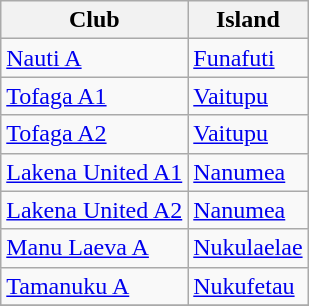<table class="wikitable sortable">
<tr>
<th>Club</th>
<th>Island</th>
</tr>
<tr>
<td><a href='#'>Nauti A</a></td>
<td><a href='#'>Funafuti</a></td>
</tr>
<tr>
<td><a href='#'>Tofaga A1</a></td>
<td><a href='#'>Vaitupu</a></td>
</tr>
<tr>
<td><a href='#'>Tofaga A2</a></td>
<td><a href='#'>Vaitupu</a></td>
</tr>
<tr>
<td><a href='#'>Lakena United A1</a></td>
<td><a href='#'>Nanumea</a></td>
</tr>
<tr>
<td><a href='#'>Lakena United A2</a></td>
<td><a href='#'>Nanumea</a></td>
</tr>
<tr>
<td><a href='#'>Manu Laeva A</a></td>
<td><a href='#'>Nukulaelae</a></td>
</tr>
<tr>
<td><a href='#'>Tamanuku A</a></td>
<td><a href='#'>Nukufetau</a></td>
</tr>
<tr>
</tr>
</table>
